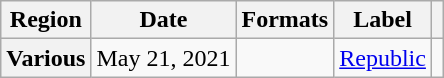<table class="wikitable plainrowheaders">
<tr>
<th scope="col">Region</th>
<th scope="col">Date</th>
<th scope="col">Formats</th>
<th scope="col">Label</th>
<th scope="col"></th>
</tr>
<tr>
<th scope="row">Various</th>
<td>May 21, 2021</td>
<td></td>
<td><a href='#'>Republic</a></td>
<td style="text-align:center;"></td>
</tr>
</table>
